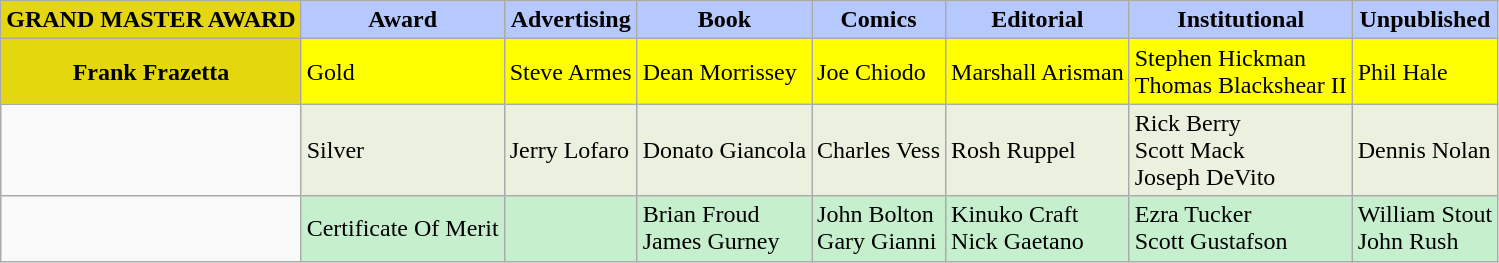<table class="wikitable">
<tr>
<th style="background:#e5d70e">GRAND MASTER AWARD</th>
<th style="background:#b6c9ff">Award</th>
<th style="background:#b6c9ff">Advertising</th>
<th style="background:#b6c9ff">Book</th>
<th style="background:#b6c9ff">Comics</th>
<th style="background:#b6c9ff">Editorial</th>
<th style="background:#b6c9ff">Institutional</th>
<th style="background:#b6c9ff">Unpublished</th>
</tr>
<tr>
<td style="background:#e5d70e" align="center"><strong>Frank Frazetta</strong></td>
<td style="background:#ffff00">Gold</td>
<td style="background:#ffff00">Steve Armes</td>
<td style="background:#ffff00">Dean Morrissey</td>
<td style="background:#ffff00">Joe Chiodo</td>
<td style="background:#ffff00">Marshall Arisman</td>
<td style="background:#ffff00">Stephen Hickman<br>Thomas Blackshear II</td>
<td style="background:#ffff00">Phil Hale</td>
</tr>
<tr>
<td></td>
<td style="background:#ecf0df">Silver</td>
<td style="background:#ecf0df">Jerry Lofaro</td>
<td style="background:#ecf0df">Donato Giancola</td>
<td style="background:#ecf0df">Charles Vess</td>
<td style="background:#ecf0df">Rosh Ruppel</td>
<td style="background:#ecf0df">Rick Berry<br>Scott Mack<br>Joseph DeVito</td>
<td style="background:#ecf0df">Dennis Nolan</td>
</tr>
<tr>
<td></td>
<td style="background:#c6efcd">Certificate Of Merit</td>
<td style="background:#c6efcd"></td>
<td style="background:#c6efcd">Brian Froud<br>James Gurney</td>
<td style="background:#c6efcd">John Bolton<br>Gary Gianni</td>
<td style="background:#c6efcd">Kinuko Craft<br>Nick Gaetano</td>
<td style="background:#c6efcd">Ezra Tucker<br>Scott Gustafson</td>
<td style="background:#c6efcd">William Stout<br>John Rush</td>
</tr>
</table>
